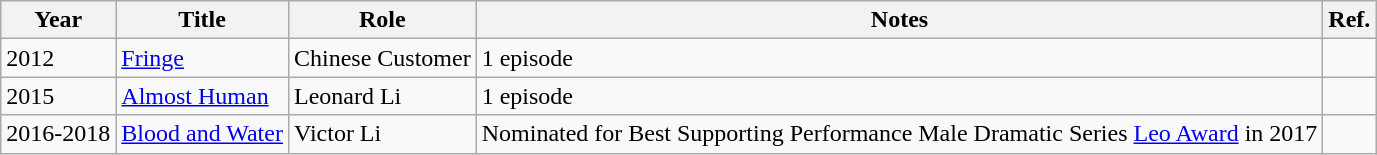<table class="wikitable">
<tr>
<th>Year</th>
<th>Title</th>
<th>Role</th>
<th>Notes</th>
<th>Ref.</th>
</tr>
<tr>
<td>2012</td>
<td><a href='#'>Fringe</a></td>
<td>Chinese Customer</td>
<td>1 episode</td>
<td></td>
</tr>
<tr>
<td>2015</td>
<td><a href='#'>Almost Human</a></td>
<td>Leonard Li</td>
<td>1 episode</td>
<td></td>
</tr>
<tr>
<td>2016-2018</td>
<td><a href='#'>Blood and Water</a></td>
<td>Victor Li</td>
<td>Nominated for Best Supporting Performance Male Dramatic Series <a href='#'>Leo Award</a> in 2017</td>
<td></td>
</tr>
</table>
